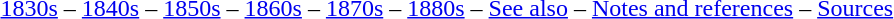<table class="toccolours" style="float:left;">
<tr>
<td><br><a href='#'>1830s</a> –
<a href='#'>1840s</a> –
<a href='#'>1850s</a> –
<a href='#'>1860s</a> –
<a href='#'>1870s</a> –
<a href='#'>1880s</a> –
<a href='#'>See also</a> –
<a href='#'>Notes and references</a> –
<a href='#'>Sources</a></td>
</tr>
</table>
